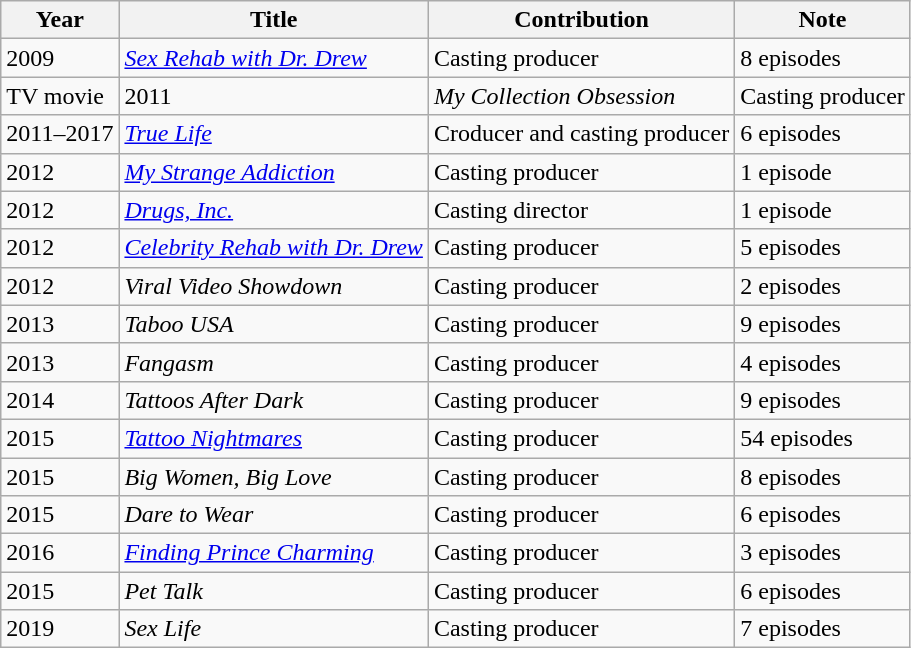<table class="wikitable sortable">
<tr>
<th>Year</th>
<th>Title</th>
<th>Contribution</th>
<th>Note</th>
</tr>
<tr>
<td>2009</td>
<td><em><a href='#'>Sex Rehab with Dr. Drew</a></em></td>
<td>Casting producer</td>
<td>8 episodes</td>
</tr>
<tr>
<td>TV movie</td>
<td>2011</td>
<td><em>My Collection Obsession</em></td>
<td>Casting producer</td>
</tr>
<tr>
<td>2011–2017</td>
<td><em><a href='#'>True Life</a></em></td>
<td>Croducer and casting producer</td>
<td>6 episodes</td>
</tr>
<tr>
<td>2012</td>
<td><em><a href='#'>My Strange Addiction</a></em></td>
<td>Casting producer</td>
<td>1 episode</td>
</tr>
<tr>
<td>2012</td>
<td><em><a href='#'>Drugs, Inc.</a></em></td>
<td>Casting director</td>
<td>1 episode</td>
</tr>
<tr>
<td>2012</td>
<td><em><a href='#'>Celebrity Rehab with Dr. Drew</a></em></td>
<td>Casting producer</td>
<td>5 episodes</td>
</tr>
<tr>
<td>2012</td>
<td><em>Viral Video Showdown</em></td>
<td>Casting producer</td>
<td>2 episodes</td>
</tr>
<tr>
<td>2013</td>
<td><em>Taboo USA</em></td>
<td>Casting producer</td>
<td>9 episodes</td>
</tr>
<tr>
<td>2013</td>
<td><em>Fangasm</em></td>
<td>Casting producer</td>
<td>4 episodes</td>
</tr>
<tr>
<td>2014</td>
<td><em>Tattoos After Dark</em></td>
<td>Casting producer</td>
<td>9 episodes</td>
</tr>
<tr>
<td>2015</td>
<td><em><a href='#'>Tattoo Nightmares</a></em></td>
<td>Casting producer</td>
<td>54 episodes</td>
</tr>
<tr>
<td>2015</td>
<td><em>Big Women, Big Love</em></td>
<td>Casting producer</td>
<td>8 episodes</td>
</tr>
<tr>
<td>2015</td>
<td><em>Dare to Wear</em></td>
<td>Casting producer</td>
<td>6 episodes</td>
</tr>
<tr>
<td>2016</td>
<td><em><a href='#'>Finding Prince Charming</a></em></td>
<td>Casting producer</td>
<td>3 episodes</td>
</tr>
<tr>
<td>2015</td>
<td><em>Pet Talk</em></td>
<td>Casting producer</td>
<td>6 episodes</td>
</tr>
<tr>
<td>2019</td>
<td><em>Sex Life</em></td>
<td>Casting producer</td>
<td>7 episodes</td>
</tr>
</table>
